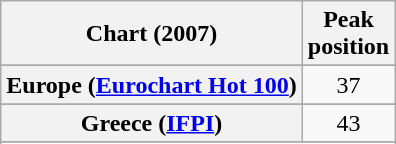<table class="wikitable sortable plainrowheaders" style="text-align:center">
<tr>
<th>Chart (2007)</th>
<th>Peak<br>position</th>
</tr>
<tr>
</tr>
<tr>
</tr>
<tr>
<th scope="row">Europe (<a href='#'>Eurochart Hot 100</a>)</th>
<td style="text-align:center;">37</td>
</tr>
<tr>
</tr>
<tr>
</tr>
<tr>
<th scope="row">Greece (<a href='#'>IFPI</a>)</th>
<td style="text-align:center;">43</td>
</tr>
<tr>
</tr>
<tr>
</tr>
<tr>
</tr>
<tr>
</tr>
<tr>
</tr>
<tr>
</tr>
</table>
